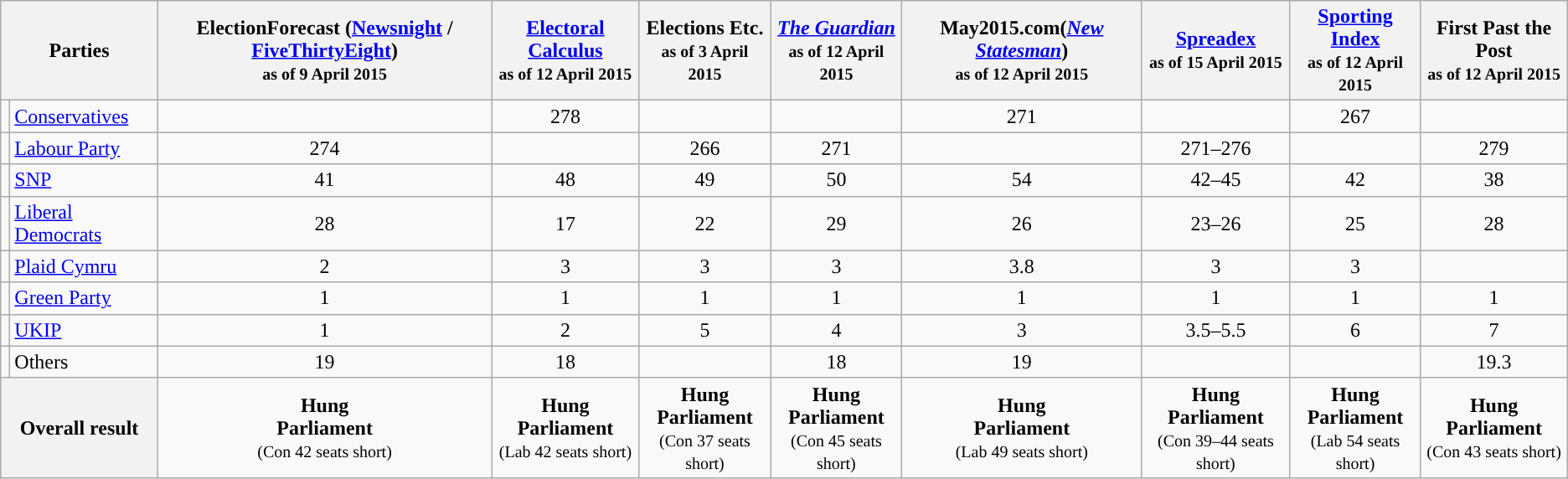<table class="wikitable">
<tr>
<th colspan="2">Parties</th>
<th>ElectionForecast (<a href='#'>Newsnight</a> / <a href='#'>FiveThirtyEight</a>)<br><small>as of 9 April 2015</small></th>
<th><a href='#'>Electoral Calculus</a><br><small>as of 12 April 2015</small></th>
<th>Elections Etc.<br><small>as of 3 April 2015</small></th>
<th><em><a href='#'>The Guardian</a></em><br><small>as of 12 April 2015</small></th>
<th>May2015.com(<em><a href='#'>New Statesman</a></em>)<br><small>as of 12 April 2015</small></th>
<th><a href='#'>Spreadex</a><br><small>as of 15 April 2015</small></th>
<th><a href='#'>Sporting Index</a><br><small>as of 12 April 2015</small></th>
<th>First Past the Post<br><small>as of 12 April 2015</small></th>
</tr>
<tr>
<td></td>
<td><a href='#'>Conservatives</a></td>
<td></td>
<td style="text-align:center;">278</td>
<td></td>
<td></td>
<td style="text-align:center;">271</td>
<td></td>
<td style="text-align:center;">267</td>
<td></td>
</tr>
<tr>
<td></td>
<td><a href='#'>Labour Party</a></td>
<td style="text-align:center;">274</td>
<td></td>
<td style="text-align:center;">266</td>
<td style="text-align:center;">271</td>
<td></td>
<td style="text-align:center;">271–276</td>
<td></td>
<td style="text-align:center;">279</td>
</tr>
<tr>
<td></td>
<td><a href='#'>SNP</a></td>
<td style="text-align:center;">41</td>
<td style="text-align:center;">48</td>
<td style="text-align:center;">49</td>
<td style="text-align:center;">50</td>
<td style="text-align:center;">54</td>
<td style="text-align:center;">42–45</td>
<td style="text-align:center;">42</td>
<td style="text-align:center;">38</td>
</tr>
<tr>
<td></td>
<td><a href='#'>Liberal Democrats</a></td>
<td style="text-align:center;">28</td>
<td style="text-align:center;">17</td>
<td style="text-align:center;">22</td>
<td style="text-align:center;">29</td>
<td style="text-align:center;">26</td>
<td style="text-align:center;">23–26</td>
<td style="text-align:center;">25</td>
<td style="text-align:center;">28</td>
</tr>
<tr>
<td></td>
<td><a href='#'>Plaid Cymru</a></td>
<td style="text-align:center;">2</td>
<td style="text-align:center;">3</td>
<td style="text-align:center;">3</td>
<td style="text-align:center;">3</td>
<td style="text-align:center;">3.8</td>
<td style="text-align:center;">3</td>
<td style="text-align:center;">3</td>
<td></td>
</tr>
<tr>
<td></td>
<td><a href='#'>Green Party</a></td>
<td style="text-align:center;">1</td>
<td style="text-align:center;">1</td>
<td style="text-align:center;">1</td>
<td style="text-align:center;">1</td>
<td style="text-align:center;">1</td>
<td style="text-align:center;">1</td>
<td style="text-align:center;">1</td>
<td style="text-align:center;">1</td>
</tr>
<tr>
<td></td>
<td><a href='#'>UKIP</a></td>
<td style="text-align:center;">1</td>
<td style="text-align:center;">2</td>
<td style="text-align:center;">5</td>
<td style="text-align:center;">4</td>
<td style="text-align:center;">3</td>
<td style="text-align:center;">3.5–5.5</td>
<td style="text-align:center;">6</td>
<td style="text-align:center;">7</td>
</tr>
<tr>
<td></td>
<td>Others</td>
<td style="text-align:center;">19</td>
<td style="text-align:center;">18</td>
<td></td>
<td style="text-align:center;">18</td>
<td style="text-align:center;">19</td>
<td></td>
<td></td>
<td style="text-align:center;">19.3</td>
</tr>
<tr>
<th colspan="2">Overall result</th>
<td style="text-align:center; color:"><strong>Hung <br> Parliament</strong> <br> <small>(Con 42 seats short)</small></td>
<td style="text-align:center; color:"><strong>Hung <br> Parliament</strong> <br> <small>(Lab 42 seats short)</small></td>
<td style="text-align:center; color:"><strong>Hung <br> Parliament</strong> <br> <small>(Con 37 seats short)</small></td>
<td style="text-align:center; color:"><strong>Hung <br> Parliament</strong> <br> <small>(Con 45 seats short)</small></td>
<td style="text-align:center; color:"><strong>Hung <br> Parliament</strong> <br> <small>(Lab 49 seats short)</small></td>
<td style="text-align:center; color:"><strong>Hung <br> Parliament</strong> <br> <small>(Con 39–44 seats short)</small></td>
<td style="text-align:center; color:"><strong>Hung <br> Parliament</strong> <br> <small>(Lab 54 seats short)</small></td>
<td style="text-align:center; color:"><strong>Hung <br> Parliament</strong> <br> <small>(Con 43 seats short)</small></td>
</tr>
</table>
